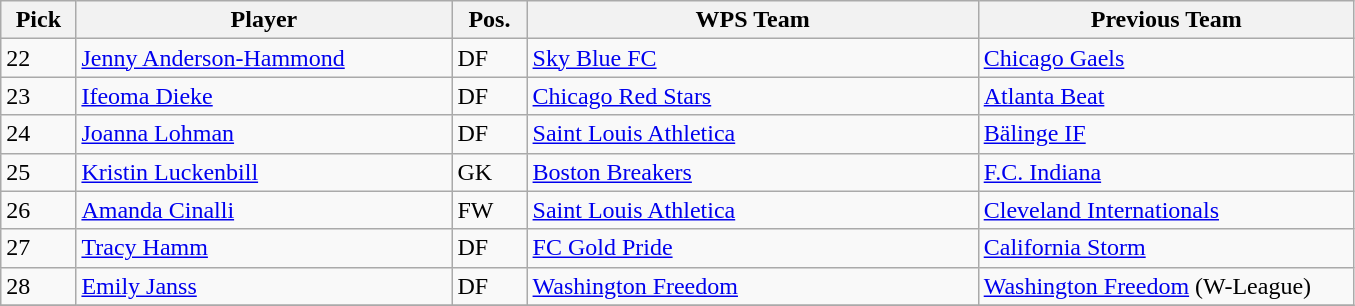<table class="wikitable">
<tr>
<th width="5%">Pick</th>
<th width="25%">Player</th>
<th width="5%">Pos.</th>
<th width="30%">WPS Team</th>
<th width="25%">Previous Team</th>
</tr>
<tr>
<td>22</td>
<td><a href='#'>Jenny Anderson-Hammond</a></td>
<td>DF</td>
<td><a href='#'>Sky Blue FC</a></td>
<td><a href='#'>Chicago Gaels</a></td>
</tr>
<tr>
<td>23</td>
<td><a href='#'>Ifeoma Dieke</a></td>
<td>DF</td>
<td><a href='#'>Chicago Red Stars</a></td>
<td><a href='#'>Atlanta Beat</a></td>
</tr>
<tr>
<td>24</td>
<td><a href='#'>Joanna Lohman</a></td>
<td>DF</td>
<td><a href='#'>Saint Louis Athletica</a></td>
<td><a href='#'>Bälinge IF</a></td>
</tr>
<tr>
<td>25</td>
<td><a href='#'>Kristin Luckenbill</a></td>
<td>GK</td>
<td><a href='#'>Boston Breakers</a></td>
<td><a href='#'>F.C. Indiana</a></td>
</tr>
<tr>
<td>26</td>
<td><a href='#'>Amanda Cinalli</a></td>
<td>FW</td>
<td><a href='#'>Saint Louis Athletica</a></td>
<td><a href='#'>Cleveland Internationals</a></td>
</tr>
<tr>
<td>27</td>
<td><a href='#'>Tracy Hamm</a></td>
<td>DF</td>
<td><a href='#'>FC Gold Pride</a></td>
<td><a href='#'>California Storm</a></td>
</tr>
<tr>
<td>28</td>
<td><a href='#'>Emily Janss</a></td>
<td>DF</td>
<td><a href='#'>Washington Freedom</a></td>
<td><a href='#'>Washington Freedom</a> (W-League)</td>
</tr>
<tr>
</tr>
</table>
